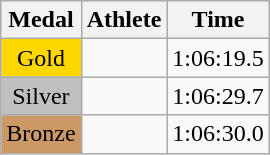<table class="wikitable">
<tr>
<th>Medal</th>
<th>Athlete</th>
<th>Time</th>
</tr>
<tr>
<td style="text-align:center;background-color:gold;">Gold</td>
<td></td>
<td>1:06:19.5</td>
</tr>
<tr>
<td style="text-align:center;background-color:silver;">Silver</td>
<td></td>
<td>1:06:29.7</td>
</tr>
<tr>
<td style="text-align:center;background-color:#CC9966;">Bronze</td>
<td></td>
<td>1:06:30.0</td>
</tr>
</table>
